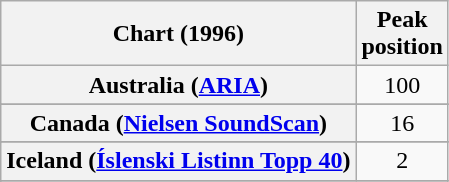<table class="wikitable sortable plainrowheaders" style="text-align:center;">
<tr>
<th scope="col">Chart (1996)</th>
<th scope="col">Peak<br>position</th>
</tr>
<tr>
<th scope="row">Australia (<a href='#'>ARIA</a>)</th>
<td>100</td>
</tr>
<tr>
</tr>
<tr>
</tr>
<tr>
</tr>
<tr>
<th scope="row">Canada (<a href='#'>Nielsen SoundScan</a>)</th>
<td>16</td>
</tr>
<tr>
</tr>
<tr>
</tr>
<tr>
<th scope="row">Iceland (<a href='#'>Íslenski Listinn Topp 40</a>)</th>
<td>2</td>
</tr>
<tr>
</tr>
<tr>
</tr>
<tr>
</tr>
<tr>
</tr>
<tr>
</tr>
<tr>
</tr>
<tr>
</tr>
<tr>
</tr>
<tr>
</tr>
<tr>
</tr>
<tr>
</tr>
<tr>
</tr>
<tr>
</tr>
</table>
